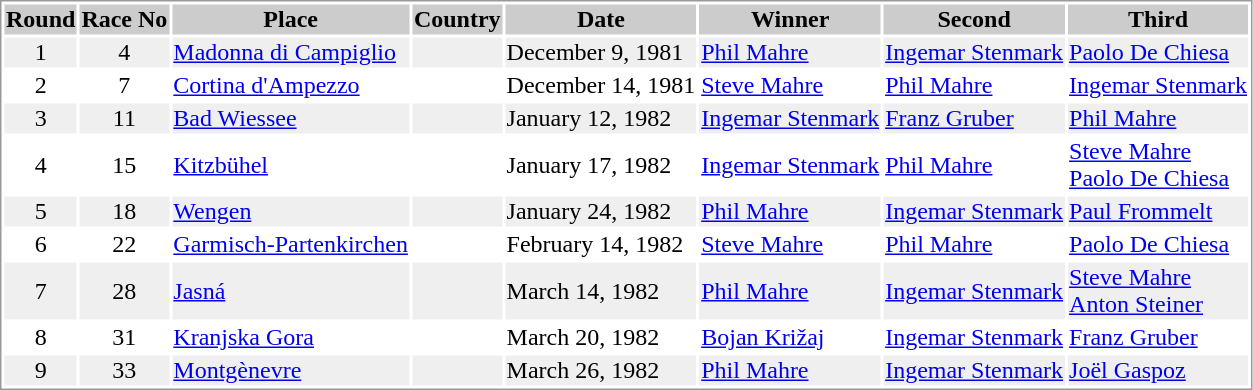<table border="0" style="border: 1px solid #999; background-color:#FFFFFF; text-align:center">
<tr align="center" bgcolor="#CCCCCC">
<th>Round</th>
<th>Race No</th>
<th>Place</th>
<th>Country</th>
<th>Date</th>
<th>Winner</th>
<th>Second</th>
<th>Third</th>
</tr>
<tr bgcolor="#EFEFEF">
<td>1</td>
<td>4</td>
<td align="left"><a href='#'>Madonna di Campiglio</a></td>
<td align="left"></td>
<td align="left">December 9, 1981</td>
<td align="left"> <a href='#'>Phil Mahre</a></td>
<td align="left"> <a href='#'>Ingemar Stenmark</a></td>
<td align="left"> <a href='#'>Paolo De Chiesa</a></td>
</tr>
<tr>
<td>2</td>
<td>7</td>
<td align="left"><a href='#'>Cortina d'Ampezzo</a></td>
<td align="left"></td>
<td align="left">December 14, 1981</td>
<td align="left"> <a href='#'>Steve Mahre</a></td>
<td align="left"> <a href='#'>Phil Mahre</a></td>
<td align="left"> <a href='#'>Ingemar Stenmark</a></td>
</tr>
<tr bgcolor="#EFEFEF">
<td>3</td>
<td>11</td>
<td align="left"><a href='#'>Bad Wiessee</a></td>
<td align="left"></td>
<td align="left">January 12, 1982</td>
<td align="left"> <a href='#'>Ingemar Stenmark</a></td>
<td align="left"> <a href='#'>Franz Gruber</a></td>
<td align="left"> <a href='#'>Phil Mahre</a></td>
</tr>
<tr>
<td>4</td>
<td>15</td>
<td align="left"><a href='#'>Kitzbühel</a></td>
<td align="left"></td>
<td align="left">January 17, 1982</td>
<td align="left"> <a href='#'>Ingemar Stenmark</a></td>
<td align="left"> <a href='#'>Phil Mahre</a></td>
<td align="left"> <a href='#'>Steve Mahre</a><br> <a href='#'>Paolo De Chiesa</a></td>
</tr>
<tr bgcolor="#EFEFEF">
<td>5</td>
<td>18</td>
<td align="left"><a href='#'>Wengen</a></td>
<td align="left"></td>
<td align="left">January 24, 1982</td>
<td align="left"> <a href='#'>Phil Mahre</a></td>
<td align="left"> <a href='#'>Ingemar Stenmark</a></td>
<td align="left"> <a href='#'>Paul Frommelt</a></td>
</tr>
<tr>
<td>6</td>
<td>22</td>
<td align="left"><a href='#'>Garmisch-Partenkirchen</a></td>
<td align="left"></td>
<td align="left">February 14, 1982</td>
<td align="left"> <a href='#'>Steve Mahre</a></td>
<td align="left"> <a href='#'>Phil Mahre</a></td>
<td align="left"> <a href='#'>Paolo De Chiesa</a></td>
</tr>
<tr bgcolor="#EFEFEF">
<td>7</td>
<td>28</td>
<td align="left"><a href='#'>Jasná</a></td>
<td align="left"></td>
<td align="left">March 14, 1982</td>
<td align="left"> <a href='#'>Phil Mahre</a></td>
<td align="left"> <a href='#'>Ingemar Stenmark</a></td>
<td align="left"> <a href='#'>Steve Mahre</a><br> <a href='#'>Anton Steiner</a></td>
</tr>
<tr>
<td>8</td>
<td>31</td>
<td align="left"><a href='#'>Kranjska Gora</a></td>
<td align="left"></td>
<td align="left">March 20, 1982</td>
<td align="left"> <a href='#'>Bojan Križaj</a></td>
<td align="left"> <a href='#'>Ingemar Stenmark</a></td>
<td align="left"> <a href='#'>Franz Gruber</a></td>
</tr>
<tr bgcolor="#EFEFEF">
<td>9</td>
<td>33</td>
<td align="left"><a href='#'>Montgènevre</a></td>
<td align="left"></td>
<td align="left">March 26, 1982</td>
<td align="left"> <a href='#'>Phil Mahre</a></td>
<td align="left"> <a href='#'>Ingemar Stenmark</a></td>
<td align="left"> <a href='#'>Joël Gaspoz</a></td>
</tr>
</table>
